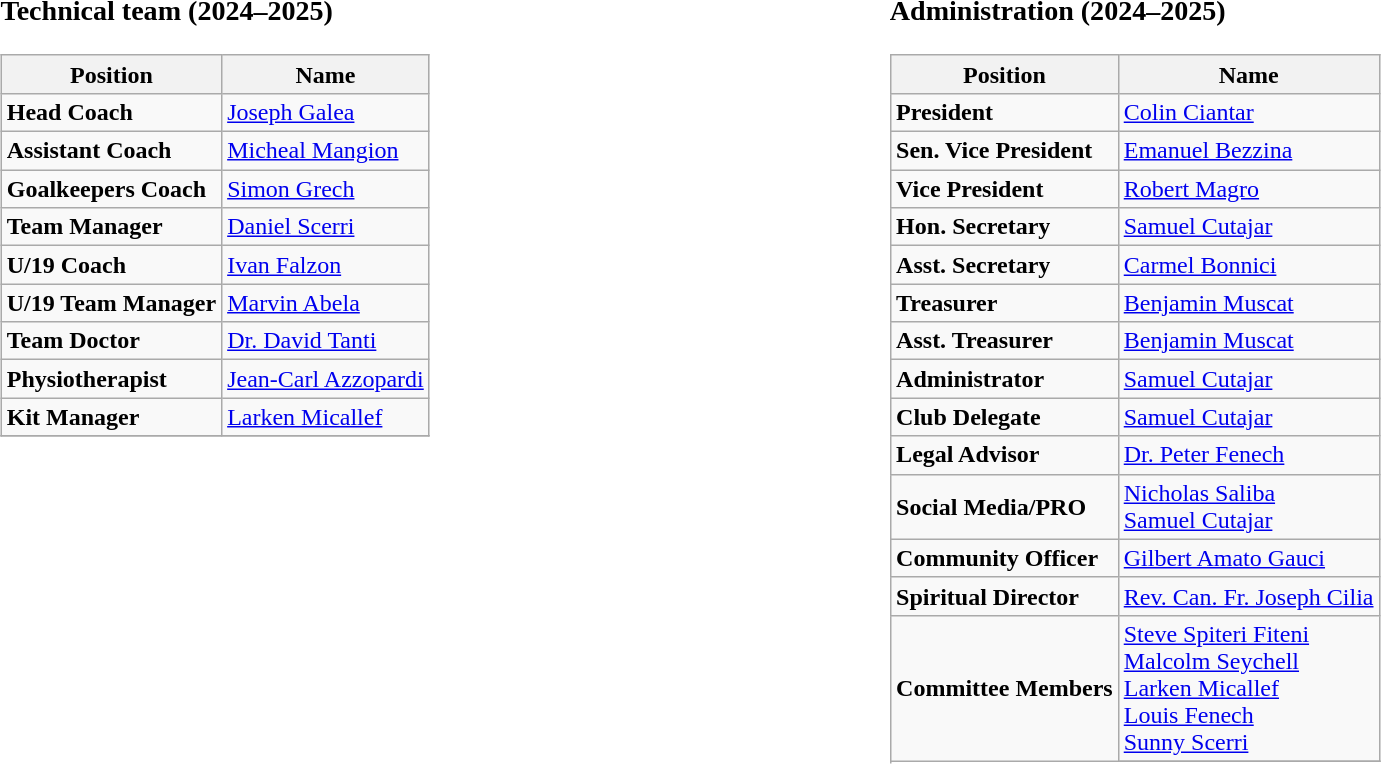<table -table style="width: 100%; text-align: left;" border="0" cellpadding="5" cellspacing="2">
<tr>
<td valign="top"><br><h3>Technical team (2024–2025)</h3><table class="wikitable">
<tr>
<th>Position</th>
<th>Name</th>
</tr>
<tr>
<td><strong>Head Coach</strong></td>
<td> <a href='#'>Joseph Galea</a></td>
</tr>
<tr>
<td><strong>Assistant Coach</strong></td>
<td> <a href='#'>Micheal Mangion</a></td>
</tr>
<tr>
<td><strong>Goalkeepers Coach</strong></td>
<td> <a href='#'>Simon Grech</a></td>
</tr>
<tr>
<td><strong>Team Manager</strong></td>
<td> <a href='#'>Daniel Scerri</a></td>
</tr>
<tr>
<td><strong>U/19 Coach</strong></td>
<td> <a href='#'>Ivan Falzon</a></td>
</tr>
<tr>
<td><strong>U/19 Team Manager</strong></td>
<td> <a href='#'>Marvin Abela</a></td>
</tr>
<tr>
<td><strong>Team Doctor</strong></td>
<td> <a href='#'>Dr. David Tanti</a></td>
</tr>
<tr>
<td><strong>Physiotherapist</strong></td>
<td> <a href='#'>Jean-Carl Azzopardi</a></td>
</tr>
<tr>
<td><strong> Kit Manager</strong></td>
<td> <a href='#'>Larken Micallef</a></td>
</tr>
<tr>
</tr>
</table>
</td>
<td valign="top"><br><h3>Administration (2024–2025)</h3><table class="wikitable">
<tr>
<th>Position</th>
<th>Name</th>
</tr>
<tr>
<td><strong>President</strong></td>
<td> <a href='#'>Colin Ciantar</a></td>
</tr>
<tr>
<td><strong>Sen. Vice President</strong></td>
<td> <a href='#'>Emanuel Bezzina</a></td>
</tr>
<tr>
<td><strong>Vice President</strong></td>
<td> <a href='#'>Robert Magro</a></td>
</tr>
<tr>
<td><strong>Hon. Secretary</strong></td>
<td> <a href='#'>Samuel Cutajar</a></td>
</tr>
<tr>
<td><strong>Asst. Secretary</strong></td>
<td> <a href='#'>Carmel Bonnici</a></td>
</tr>
<tr>
<td><strong>Treasurer</strong></td>
<td> <a href='#'>Benjamin Muscat</a></td>
</tr>
<tr>
<td><strong>Asst. Treasurer</strong></td>
<td> <a href='#'>Benjamin Muscat</a></td>
</tr>
<tr>
<td><strong>Administrator</strong></td>
<td> <a href='#'>Samuel Cutajar</a></td>
</tr>
<tr>
<td><strong>Club Delegate</strong></td>
<td> <a href='#'>Samuel Cutajar</a></td>
</tr>
<tr>
<td><strong>Legal Advisor</strong></td>
<td> <a href='#'>Dr. Peter Fenech</a></td>
</tr>
<tr>
<td><strong>Social Media/PRO</strong></td>
<td> <a href='#'>Nicholas Saliba</a> <br> <a href='#'>Samuel Cutajar</a></td>
</tr>
<tr>
<td><strong>Community Officer</strong></td>
<td> <a href='#'>Gilbert Amato Gauci</a></td>
</tr>
<tr>
<td><strong>Spiritual Director</strong></td>
<td> <a href='#'>Rev. Can. Fr. Joseph Cilia</a></td>
</tr>
<tr>
<td rowspan="3"><strong>Committee Members</strong></td>
<td> <a href='#'>Steve Spiteri Fiteni</a> <br> <a href='#'>Malcolm Seychell</a> <br> <a href='#'>Larken Micallef</a><br> <a href='#'>Louis Fenech</a><br> <a href='#'>Sunny Scerri</a></td>
</tr>
<tr>
</tr>
</table>
</td>
</tr>
</table>
